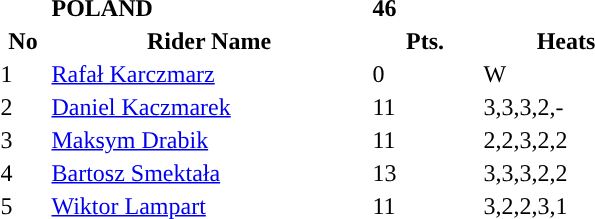<table class="toccolours">
<tr>
<td></td>
<td><strong>POLAND</strong></td>
<td><strong>46</strong></td>
</tr>
<tr style="background-color:">
<th width=30px>No</th>
<th width=210px>Rider Name</th>
<th width=70px>Pts.</th>
<th width=110px>Heats</th>
</tr>
<tr style="background-color:">
<td>1</td>
<td><a href='#'>Rafał Karczmarz</a></td>
<td>0</td>
<td>W</td>
</tr>
<tr style="background-color:">
<td>2</td>
<td><a href='#'>Daniel Kaczmarek</a></td>
<td>11</td>
<td>3,3,3,2,-</td>
</tr>
<tr style="background-color:">
<td>3</td>
<td><a href='#'>Maksym Drabik</a></td>
<td>11</td>
<td>2,2,3,2,2</td>
</tr>
<tr style="background-color:">
<td>4</td>
<td><a href='#'>Bartosz Smektała</a></td>
<td>13</td>
<td>3,3,3,2,2</td>
</tr>
<tr style="background-color:">
<td>5</td>
<td><a href='#'>Wiktor Lampart</a></td>
<td>11</td>
<td>3,2,2,3,1</td>
</tr>
</table>
